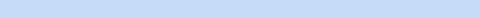<table class="toccolours" style="float: right; margin-left: 2em; margin-bottom: 1em; font-size: 85%; background:#c6dbf7; color:black; width:320px; max-width: 40%;" cellspacing="5">
<tr>
<td style="text-align: left;"></td>
</tr>
</table>
